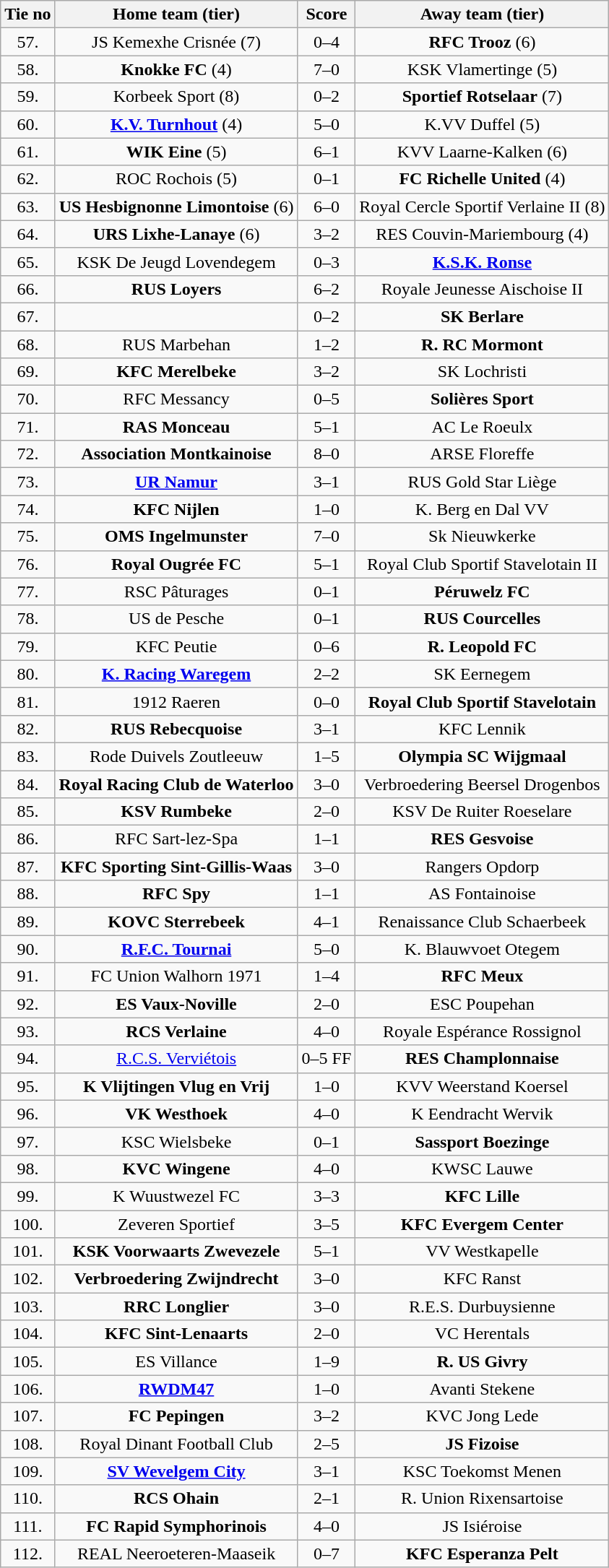<table class="wikitable" style="text-align: center">
<tr>
<th>Tie no</th>
<th>Home team (tier)</th>
<th>Score</th>
<th>Away team (tier)</th>
</tr>
<tr>
<td>57.</td>
<td>JS Kemexhe Crisnée (7)</td>
<td>0–4</td>
<td><strong>RFC Trooz</strong> (6)</td>
</tr>
<tr>
<td>58.</td>
<td><strong>Knokke FC</strong> (4)</td>
<td>7–0</td>
<td>KSK Vlamertinge (5)</td>
</tr>
<tr>
<td>59.</td>
<td>Korbeek Sport (8)</td>
<td>0–2</td>
<td><strong>Sportief Rotselaar</strong> (7)</td>
</tr>
<tr>
<td>60.</td>
<td><strong><a href='#'>K.V. Turnhout</a></strong> (4)</td>
<td>5–0</td>
<td>K.VV Duffel (5)</td>
</tr>
<tr>
<td>61.</td>
<td><strong>WIK Eine</strong> (5)</td>
<td>6–1</td>
<td>KVV Laarne-Kalken (6)</td>
</tr>
<tr>
<td>62.</td>
<td>ROC Rochois (5)</td>
<td>0–1</td>
<td><strong>FC Richelle United</strong> (4)</td>
</tr>
<tr>
<td>63.</td>
<td><strong>US Hesbignonne Limontoise</strong> (6)</td>
<td>6–0</td>
<td>Royal Cercle Sportif Verlaine II (8)</td>
</tr>
<tr>
<td>64.</td>
<td><strong>URS Lixhe-Lanaye</strong> (6)</td>
<td>3–2</td>
<td>RES Couvin-Mariembourg (4)</td>
</tr>
<tr>
<td>65.</td>
<td>KSK De Jeugd Lovendegem</td>
<td>0–3</td>
<td><strong><a href='#'>K.S.K. Ronse</a></strong></td>
</tr>
<tr>
<td>66.</td>
<td><strong>RUS Loyers</strong></td>
<td>6–2</td>
<td>Royale Jeunesse Aischoise II</td>
</tr>
<tr>
<td>67.</td>
<td></td>
<td>0–2</td>
<td><strong>SK Berlare</strong></td>
</tr>
<tr>
<td>68.</td>
<td>RUS Marbehan</td>
<td>1–2</td>
<td><strong>R. RC Mormont</strong></td>
</tr>
<tr>
<td>69.</td>
<td><strong>KFC Merelbeke</strong></td>
<td>3–2</td>
<td>SK Lochristi</td>
</tr>
<tr>
<td>70.</td>
<td>RFC Messancy </td>
<td>0–5</td>
<td><strong>Solières Sport</strong></td>
</tr>
<tr>
<td>71.</td>
<td><strong>RAS Monceau</strong></td>
<td>5–1</td>
<td>AC Le Roeulx</td>
</tr>
<tr>
<td>72.</td>
<td><strong>Association Montkainoise</strong></td>
<td>8–0</td>
<td>ARSE Floreffe</td>
</tr>
<tr>
<td>73.</td>
<td><strong><a href='#'>UR Namur</a></strong></td>
<td>3–1</td>
<td>RUS Gold Star Liège</td>
</tr>
<tr>
<td>74.</td>
<td><strong>KFC Nijlen</strong></td>
<td>1–0</td>
<td>K. Berg en Dal VV</td>
</tr>
<tr>
<td>75.</td>
<td><strong>OMS Ingelmunster</strong></td>
<td>7–0</td>
<td>Sk Nieuwkerke</td>
</tr>
<tr>
<td>76.</td>
<td><strong>Royal Ougrée FC</strong></td>
<td>5–1</td>
<td>Royal Club Sportif Stavelotain II</td>
</tr>
<tr>
<td>77.</td>
<td>RSC Pâturages</td>
<td>0–1</td>
<td><strong>Péruwelz FC</strong></td>
</tr>
<tr>
<td>78.</td>
<td>US de Pesche</td>
<td>0–1</td>
<td><strong>RUS Courcelles</strong></td>
</tr>
<tr>
<td>79.</td>
<td>KFC Peutie</td>
<td>0–6</td>
<td><strong>R. Leopold FC</strong></td>
</tr>
<tr>
<td>80.</td>
<td><strong><a href='#'>K. Racing Waregem</a></strong></td>
<td>2–2 </td>
<td>SK Eernegem</td>
</tr>
<tr>
<td>81.</td>
<td> 1912 Raeren</td>
<td>0–0 </td>
<td><strong>Royal Club Sportif Stavelotain</strong></td>
</tr>
<tr>
<td>82.</td>
<td><strong>RUS Rebecquoise</strong></td>
<td>3–1</td>
<td>KFC Lennik</td>
</tr>
<tr>
<td>83.</td>
<td>Rode Duivels Zoutleeuw</td>
<td>1–5</td>
<td><strong>Olympia SC Wijgmaal</strong></td>
</tr>
<tr>
<td>84.</td>
<td><strong>Royal Racing Club de Waterloo</strong></td>
<td>3–0</td>
<td>Verbroedering Beersel Drogenbos</td>
</tr>
<tr>
<td>85.</td>
<td><strong>KSV Rumbeke</strong></td>
<td>2–0</td>
<td>KSV De Ruiter Roeselare</td>
</tr>
<tr>
<td>86.</td>
<td>RFC Sart-lez-Spa</td>
<td>1–1 </td>
<td><strong>RES Gesvoise</strong></td>
</tr>
<tr>
<td>87.</td>
<td><strong>KFC Sporting Sint-Gillis-Waas</strong></td>
<td>3–0</td>
<td>Rangers Opdorp</td>
</tr>
<tr>
<td>88.</td>
<td><strong>RFC Spy</strong></td>
<td>1–1 </td>
<td>AS Fontainoise</td>
</tr>
<tr>
<td>89.</td>
<td><strong>KOVC Sterrebeek</strong></td>
<td>4–1</td>
<td>Renaissance Club Schaerbeek</td>
</tr>
<tr>
<td>90.</td>
<td><strong><a href='#'>R.F.C. Tournai</a></strong></td>
<td>5–0</td>
<td>K. Blauwvoet Otegem</td>
</tr>
<tr>
<td>91.</td>
<td>FC Union Walhorn 1971</td>
<td>1–4</td>
<td><strong>RFC Meux</strong></td>
</tr>
<tr>
<td>92.</td>
<td><strong>ES Vaux-Noville</strong></td>
<td>2–0</td>
<td>ESC Poupehan</td>
</tr>
<tr>
<td>93.</td>
<td><strong>RCS Verlaine</strong></td>
<td>4–0</td>
<td>Royale Espérance Rossignol</td>
</tr>
<tr>
<td>94.</td>
<td><a href='#'>R.C.S. Verviétois</a></td>
<td>0–5 FF</td>
<td><strong>RES Champlonnaise</strong></td>
</tr>
<tr>
<td>95.</td>
<td><strong>K Vlijtingen Vlug en Vrij</strong></td>
<td>1–0</td>
<td>KVV Weerstand Koersel</td>
</tr>
<tr>
<td>96.</td>
<td><strong>VK Westhoek</strong></td>
<td>4–0</td>
<td>K Eendracht Wervik</td>
</tr>
<tr>
<td>97.</td>
<td>KSC Wielsbeke</td>
<td>0–1</td>
<td><strong>Sassport Boezinge</strong></td>
</tr>
<tr>
<td>98.</td>
<td><strong>KVC Wingene</strong></td>
<td>4–0</td>
<td>KWSC Lauwe</td>
</tr>
<tr>
<td>99.</td>
<td>K Wuustwezel FC</td>
<td>3–3 </td>
<td><strong>KFC Lille</strong></td>
</tr>
<tr>
<td>100.</td>
<td>Zeveren Sportief</td>
<td>3–5</td>
<td><strong>KFC Evergem Center</strong></td>
</tr>
<tr>
<td>101.</td>
<td><strong>KSK Voorwaarts Zwevezele</strong></td>
<td>5–1</td>
<td>VV Westkapelle</td>
</tr>
<tr>
<td>102.</td>
<td><strong>Verbroedering Zwijndrecht</strong></td>
<td>3–0</td>
<td>KFC Ranst</td>
</tr>
<tr>
<td>103.</td>
<td><strong>RRC Longlier</strong></td>
<td>3–0</td>
<td>R.E.S. Durbuysienne</td>
</tr>
<tr>
<td>104.</td>
<td><strong>KFC Sint-Lenaarts</strong></td>
<td>2–0</td>
<td>VC Herentals</td>
</tr>
<tr>
<td>105.</td>
<td>ES Villance</td>
<td>1–9</td>
<td><strong>R. US Givry</strong></td>
</tr>
<tr>
<td>106.</td>
<td><strong><a href='#'>RWDM47</a></strong></td>
<td>1–0</td>
<td>Avanti Stekene</td>
</tr>
<tr>
<td>107.</td>
<td><strong>FC Pepingen</strong></td>
<td>3–2</td>
<td>KVC Jong Lede</td>
</tr>
<tr>
<td>108.</td>
<td>Royal Dinant Football Club</td>
<td>2–5</td>
<td><strong>JS Fizoise</strong></td>
</tr>
<tr>
<td>109.</td>
<td><strong><a href='#'>SV Wevelgem City</a></strong></td>
<td>3–1</td>
<td>KSC Toekomst Menen</td>
</tr>
<tr>
<td>110.</td>
<td><strong>RCS Ohain</strong></td>
<td>2–1</td>
<td>R. Union Rixensartoise</td>
</tr>
<tr>
<td>111.</td>
<td><strong>FC Rapid Symphorinois</strong></td>
<td>4–0</td>
<td>JS Isiéroise</td>
</tr>
<tr>
<td>112.</td>
<td>REAL Neeroeteren-Maaseik</td>
<td>0–7</td>
<td><strong>KFC Esperanza Pelt</strong></td>
</tr>
</table>
